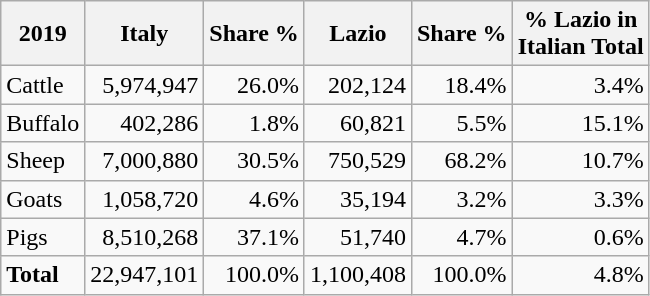<table class="wikitable">
<tr>
<th>2019</th>
<th>Italy</th>
<th>Share %</th>
<th>Lazio</th>
<th>Share %</th>
<th>% Lazio in <br>Italian Total</th>
</tr>
<tr>
<td>Cattle</td>
<td style="text-align:right;">5,974,947</td>
<td style="text-align:right;">26.0%</td>
<td style="text-align:right;">202,124</td>
<td style="text-align:right;">18.4%</td>
<td style="text-align:right;">3.4%</td>
</tr>
<tr>
<td>Buffalo</td>
<td style="text-align:right;">402,286</td>
<td style="text-align:right;">1.8%</td>
<td style="text-align:right;">60,821</td>
<td style="text-align:right;">5.5%</td>
<td style="text-align:right;">15.1%</td>
</tr>
<tr>
<td>Sheep</td>
<td style="text-align:right;">7,000,880</td>
<td style="text-align:right;">30.5%</td>
<td style="text-align:right;">750,529</td>
<td style="text-align:right;">68.2%</td>
<td style="text-align:right;">10.7%</td>
</tr>
<tr>
<td>Goats</td>
<td style="text-align:right;">1,058,720</td>
<td style="text-align:right;">4.6%</td>
<td style="text-align:right;">35,194</td>
<td style="text-align:right;">3.2%</td>
<td style="text-align:right;">3.3%</td>
</tr>
<tr>
<td>Pigs</td>
<td style="text-align:right;">8,510,268</td>
<td style="text-align:right;">37.1%</td>
<td style="text-align:right;">51,740</td>
<td style="text-align:right;">4.7%</td>
<td style="text-align:right;">0.6%</td>
</tr>
<tr>
<td><strong>Total</strong></td>
<td style="text-align:right;">22,947,101</td>
<td style="text-align:right;">100.0%</td>
<td style="text-align:right;">1,100,408</td>
<td style="text-align:right;">100.0%</td>
<td style="text-align:right;">4.8%</td>
</tr>
</table>
